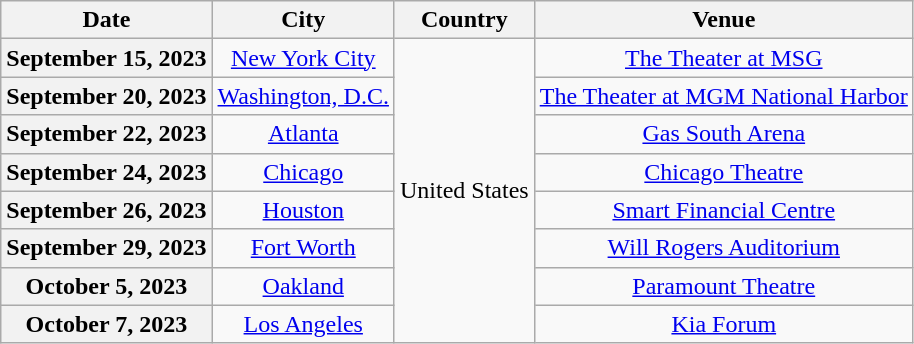<table class="wikitable plainrowheaders" style="text-align:center">
<tr>
<th scope="col">Date</th>
<th scope="col">City</th>
<th scope="col">Country</th>
<th scope="col">Venue</th>
</tr>
<tr>
<th scope="row">September 15, 2023</th>
<td><a href='#'>New York City</a></td>
<td rowspan="8">United States</td>
<td><a href='#'>The Theater at MSG</a></td>
</tr>
<tr>
<th scope="row">September 20, 2023</th>
<td><a href='#'>Washington, D.C.</a></td>
<td><a href='#'>The Theater at MGM National Harbor</a></td>
</tr>
<tr>
<th scope="row">September 22, 2023</th>
<td><a href='#'>Atlanta</a> </td>
<td><a href='#'>Gas South Arena</a></td>
</tr>
<tr>
<th scope="row">September 24, 2023</th>
<td><a href='#'>Chicago</a></td>
<td><a href='#'>Chicago Theatre</a></td>
</tr>
<tr>
<th scope="row">September 26, 2023</th>
<td><a href='#'>Houston</a></td>
<td><a href='#'>Smart Financial Centre</a></td>
</tr>
<tr>
<th scope="row">September 29, 2023</th>
<td><a href='#'>Fort Worth</a></td>
<td><a href='#'>Will Rogers Auditorium</a></td>
</tr>
<tr>
<th scope="row">October 5, 2023</th>
<td><a href='#'>Oakland</a></td>
<td><a href='#'>Paramount Theatre</a></td>
</tr>
<tr>
<th scope="row">October 7, 2023</th>
<td><a href='#'>Los Angeles</a> </td>
<td><a href='#'>Kia Forum</a></td>
</tr>
</table>
